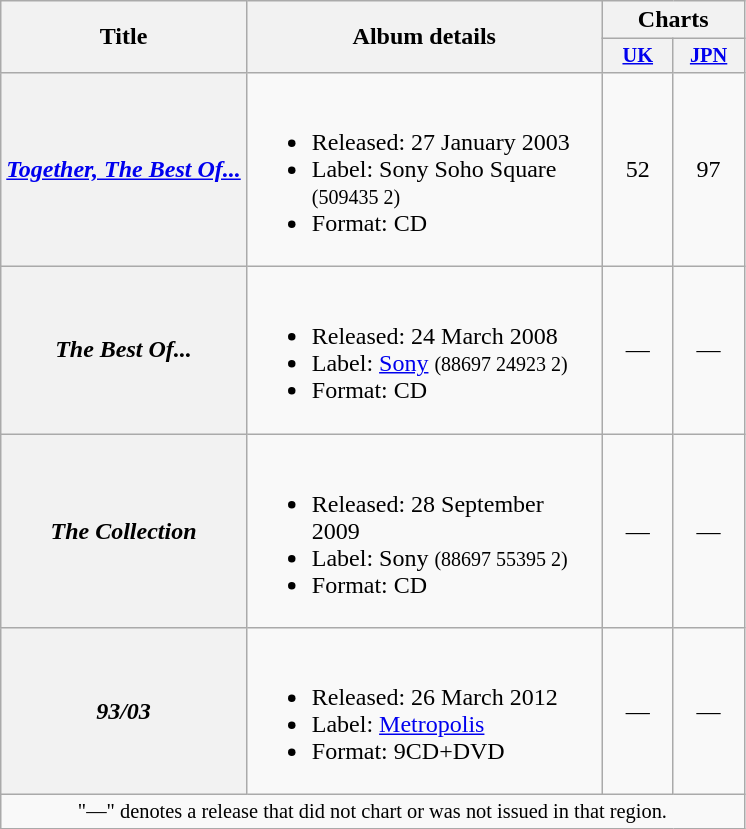<table class="wikitable plainrowheaders">
<tr>
<th rowspan="2">Title</th>
<th rowspan="2" width="230">Album details</th>
<th colspan="2">Charts</th>
</tr>
<tr>
<th style="width:3em;font-size:85%"><a href='#'>UK</a><br></th>
<th style="width:3em;font-size:85%"><a href='#'>JPN</a><br></th>
</tr>
<tr>
<th scope="row"><em><a href='#'>Together, The Best Of...</a></em></th>
<td><br><ul><li>Released: 27 January 2003</li><li>Label: Sony Soho Square <small>(509435 2)</small></li><li>Format: CD</li></ul></td>
<td align="center">52</td>
<td align="center">97</td>
</tr>
<tr>
<th scope="row"><em>The Best Of...</em></th>
<td><br><ul><li>Released: 24 March 2008</li><li>Label: <a href='#'>Sony</a> <small>(88697 24923 2)</small></li><li>Format: CD</li></ul></td>
<td align="center">—</td>
<td align="center">—</td>
</tr>
<tr>
<th scope="row"><em>The Collection</em></th>
<td><br><ul><li>Released: 28 September 2009</li><li>Label: Sony <small>(88697 55395 2)</small></li><li>Format: CD</li></ul></td>
<td align="center">—</td>
<td align="center">—</td>
</tr>
<tr>
<th scope="row"><em>93/03</em></th>
<td><br><ul><li>Released: 26 March 2012</li><li>Label: <a href='#'>Metropolis</a></li><li>Format: 9CD+DVD</li></ul></td>
<td align="center">—</td>
<td align="center">—</td>
</tr>
<tr>
<td align="center" colspan="5" style="font-size: 85%">"—" denotes a release that did not chart or was not issued in that region.</td>
</tr>
</table>
